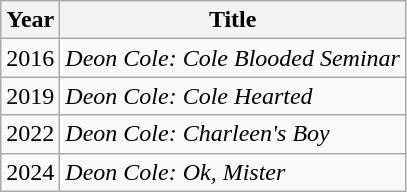<table class="wikitable sortable">
<tr>
<th>Year</th>
<th>Title</th>
</tr>
<tr>
<td>2016</td>
<td><em>Deon Cole: Cole Blooded Seminar</em></td>
</tr>
<tr>
<td>2019</td>
<td><em>Deon Cole: Cole Hearted</em></td>
</tr>
<tr>
<td>2022</td>
<td><em>Deon Cole: Charleen's Boy</em></td>
</tr>
<tr>
<td>2024</td>
<td><em>Deon Cole: Ok, Mister</em></td>
</tr>
</table>
